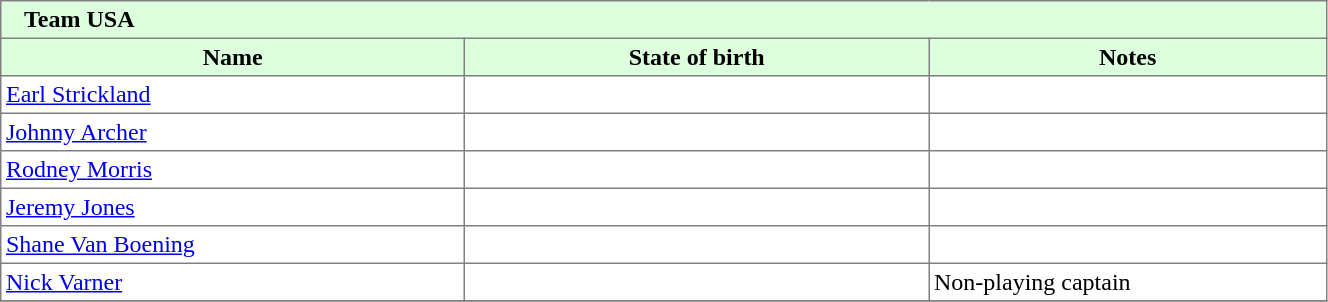<table border="1" cellpadding="3" width="70%" style="border-collapse: collapse;">
<tr bgcolor="#ddffdd">
<td colspan=3>   <strong>Team USA</strong></td>
</tr>
<tr bgcolor="#ddffdd">
<th width=35%>Name</th>
<th width=35%>State of birth</th>
<th width=30%%>Notes</th>
</tr>
<tr>
<td><a href='#'>Earl Strickland</a></td>
<td></td>
<td></td>
</tr>
<tr>
<td><a href='#'>Johnny Archer</a></td>
<td></td>
<td></td>
</tr>
<tr>
<td><a href='#'>Rodney Morris</a></td>
<td></td>
<td></td>
</tr>
<tr>
<td><a href='#'>Jeremy Jones</a></td>
<td></td>
<td></td>
</tr>
<tr>
<td><a href='#'>Shane Van Boening</a></td>
<td></td>
<td></td>
</tr>
<tr>
<td><a href='#'>Nick Varner</a></td>
<td></td>
<td>Non-playing captain</td>
</tr>
<tr>
</tr>
</table>
